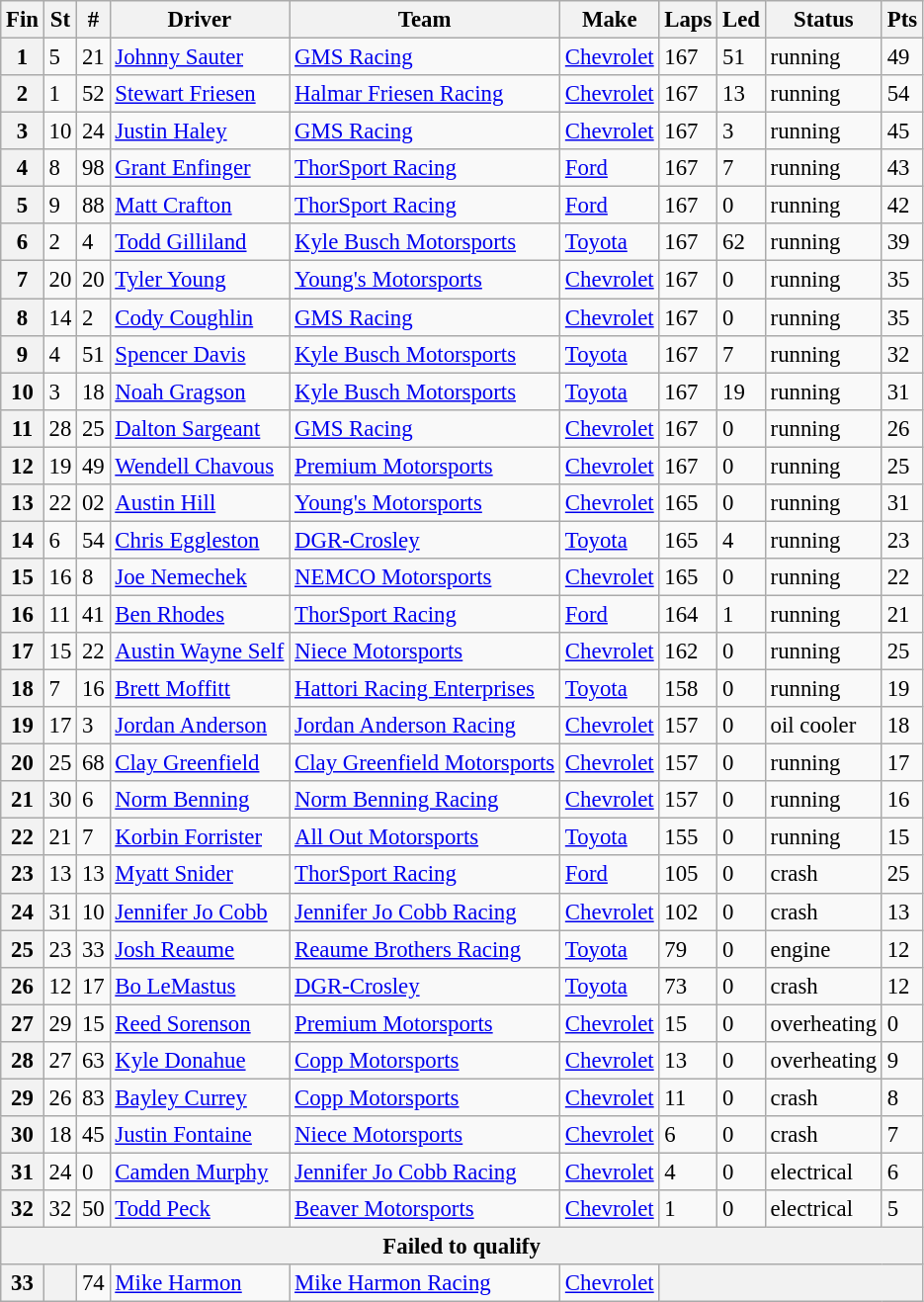<table class="wikitable" style="font-size:95%">
<tr>
<th>Fin</th>
<th>St</th>
<th>#</th>
<th>Driver</th>
<th>Team</th>
<th>Make</th>
<th>Laps</th>
<th>Led</th>
<th>Status</th>
<th>Pts</th>
</tr>
<tr>
<th>1</th>
<td>5</td>
<td>21</td>
<td><a href='#'>Johnny Sauter</a></td>
<td><a href='#'>GMS Racing</a></td>
<td><a href='#'>Chevrolet</a></td>
<td>167</td>
<td>51</td>
<td>running</td>
<td>49</td>
</tr>
<tr>
<th>2</th>
<td>1</td>
<td>52</td>
<td><a href='#'>Stewart Friesen</a></td>
<td><a href='#'>Halmar Friesen Racing</a></td>
<td><a href='#'>Chevrolet</a></td>
<td>167</td>
<td>13</td>
<td>running</td>
<td>54</td>
</tr>
<tr>
<th>3</th>
<td>10</td>
<td>24</td>
<td><a href='#'>Justin Haley</a></td>
<td><a href='#'>GMS Racing</a></td>
<td><a href='#'>Chevrolet</a></td>
<td>167</td>
<td>3</td>
<td>running</td>
<td>45</td>
</tr>
<tr>
<th>4</th>
<td>8</td>
<td>98</td>
<td><a href='#'>Grant Enfinger</a></td>
<td><a href='#'>ThorSport Racing</a></td>
<td><a href='#'>Ford</a></td>
<td>167</td>
<td>7</td>
<td>running</td>
<td>43</td>
</tr>
<tr>
<th>5</th>
<td>9</td>
<td>88</td>
<td><a href='#'>Matt Crafton</a></td>
<td><a href='#'>ThorSport Racing</a></td>
<td><a href='#'>Ford</a></td>
<td>167</td>
<td>0</td>
<td>running</td>
<td>42</td>
</tr>
<tr>
<th>6</th>
<td>2</td>
<td>4</td>
<td><a href='#'>Todd Gilliland</a></td>
<td><a href='#'>Kyle Busch Motorsports</a></td>
<td><a href='#'>Toyota</a></td>
<td>167</td>
<td>62</td>
<td>running</td>
<td>39</td>
</tr>
<tr>
<th>7</th>
<td>20</td>
<td>20</td>
<td><a href='#'>Tyler Young</a></td>
<td><a href='#'>Young's Motorsports</a></td>
<td><a href='#'>Chevrolet</a></td>
<td>167</td>
<td>0</td>
<td>running</td>
<td>35</td>
</tr>
<tr>
<th>8</th>
<td>14</td>
<td>2</td>
<td><a href='#'>Cody Coughlin</a></td>
<td><a href='#'>GMS Racing</a></td>
<td><a href='#'>Chevrolet</a></td>
<td>167</td>
<td>0</td>
<td>running</td>
<td>35</td>
</tr>
<tr>
<th>9</th>
<td>4</td>
<td>51</td>
<td><a href='#'>Spencer Davis</a></td>
<td><a href='#'>Kyle Busch Motorsports</a></td>
<td><a href='#'>Toyota</a></td>
<td>167</td>
<td>7</td>
<td>running</td>
<td>32</td>
</tr>
<tr>
<th>10</th>
<td>3</td>
<td>18</td>
<td><a href='#'>Noah Gragson</a></td>
<td><a href='#'>Kyle Busch Motorsports</a></td>
<td><a href='#'>Toyota</a></td>
<td>167</td>
<td>19</td>
<td>running</td>
<td>31</td>
</tr>
<tr>
<th>11</th>
<td>28</td>
<td>25</td>
<td><a href='#'>Dalton Sargeant</a></td>
<td><a href='#'>GMS Racing</a></td>
<td><a href='#'>Chevrolet</a></td>
<td>167</td>
<td>0</td>
<td>running</td>
<td>26</td>
</tr>
<tr>
<th>12</th>
<td>19</td>
<td>49</td>
<td><a href='#'>Wendell Chavous</a></td>
<td><a href='#'>Premium Motorsports</a></td>
<td><a href='#'>Chevrolet</a></td>
<td>167</td>
<td>0</td>
<td>running</td>
<td>25</td>
</tr>
<tr>
<th>13</th>
<td>22</td>
<td>02</td>
<td><a href='#'>Austin Hill</a></td>
<td><a href='#'>Young's Motorsports</a></td>
<td><a href='#'>Chevrolet</a></td>
<td>165</td>
<td>0</td>
<td>running</td>
<td>31</td>
</tr>
<tr>
<th>14</th>
<td>6</td>
<td>54</td>
<td><a href='#'>Chris Eggleston</a></td>
<td><a href='#'>DGR-Crosley</a></td>
<td><a href='#'>Toyota</a></td>
<td>165</td>
<td>4</td>
<td>running</td>
<td>23</td>
</tr>
<tr>
<th>15</th>
<td>16</td>
<td>8</td>
<td><a href='#'>Joe Nemechek</a></td>
<td><a href='#'>NEMCO Motorsports</a></td>
<td><a href='#'>Chevrolet</a></td>
<td>165</td>
<td>0</td>
<td>running</td>
<td>22</td>
</tr>
<tr>
<th>16</th>
<td>11</td>
<td>41</td>
<td><a href='#'>Ben Rhodes</a></td>
<td><a href='#'>ThorSport Racing</a></td>
<td><a href='#'>Ford</a></td>
<td>164</td>
<td>1</td>
<td>running</td>
<td>21</td>
</tr>
<tr>
<th>17</th>
<td>15</td>
<td>22</td>
<td><a href='#'>Austin Wayne Self</a></td>
<td><a href='#'>Niece Motorsports</a></td>
<td><a href='#'>Chevrolet</a></td>
<td>162</td>
<td>0</td>
<td>running</td>
<td>25</td>
</tr>
<tr>
<th>18</th>
<td>7</td>
<td>16</td>
<td><a href='#'>Brett Moffitt</a></td>
<td><a href='#'>Hattori Racing Enterprises</a></td>
<td><a href='#'>Toyota</a></td>
<td>158</td>
<td>0</td>
<td>running</td>
<td>19</td>
</tr>
<tr>
<th>19</th>
<td>17</td>
<td>3</td>
<td><a href='#'>Jordan Anderson</a></td>
<td><a href='#'>Jordan Anderson Racing</a></td>
<td><a href='#'>Chevrolet</a></td>
<td>157</td>
<td>0</td>
<td>oil cooler</td>
<td>18</td>
</tr>
<tr>
<th>20</th>
<td>25</td>
<td>68</td>
<td><a href='#'>Clay Greenfield</a></td>
<td><a href='#'>Clay Greenfield Motorsports</a></td>
<td><a href='#'>Chevrolet</a></td>
<td>157</td>
<td>0</td>
<td>running</td>
<td>17</td>
</tr>
<tr>
<th>21</th>
<td>30</td>
<td>6</td>
<td><a href='#'>Norm Benning</a></td>
<td><a href='#'>Norm Benning Racing</a></td>
<td><a href='#'>Chevrolet</a></td>
<td>157</td>
<td>0</td>
<td>running</td>
<td>16</td>
</tr>
<tr>
<th>22</th>
<td>21</td>
<td>7</td>
<td><a href='#'>Korbin Forrister</a></td>
<td><a href='#'>All Out Motorsports</a></td>
<td><a href='#'>Toyota</a></td>
<td>155</td>
<td>0</td>
<td>running</td>
<td>15</td>
</tr>
<tr>
<th>23</th>
<td>13</td>
<td>13</td>
<td><a href='#'>Myatt Snider</a></td>
<td><a href='#'>ThorSport Racing</a></td>
<td><a href='#'>Ford</a></td>
<td>105</td>
<td>0</td>
<td>crash</td>
<td>25</td>
</tr>
<tr>
<th>24</th>
<td>31</td>
<td>10</td>
<td><a href='#'>Jennifer Jo Cobb</a></td>
<td><a href='#'>Jennifer Jo Cobb Racing</a></td>
<td><a href='#'>Chevrolet</a></td>
<td>102</td>
<td>0</td>
<td>crash</td>
<td>13</td>
</tr>
<tr>
<th>25</th>
<td>23</td>
<td>33</td>
<td><a href='#'>Josh Reaume</a></td>
<td><a href='#'>Reaume Brothers Racing</a></td>
<td><a href='#'>Toyota</a></td>
<td>79</td>
<td>0</td>
<td>engine</td>
<td>12</td>
</tr>
<tr>
<th>26</th>
<td>12</td>
<td>17</td>
<td><a href='#'>Bo LeMastus</a></td>
<td><a href='#'>DGR-Crosley</a></td>
<td><a href='#'>Toyota</a></td>
<td>73</td>
<td>0</td>
<td>crash</td>
<td>12</td>
</tr>
<tr>
<th>27</th>
<td>29</td>
<td>15</td>
<td><a href='#'>Reed Sorenson</a></td>
<td><a href='#'>Premium Motorsports</a></td>
<td><a href='#'>Chevrolet</a></td>
<td>15</td>
<td>0</td>
<td>overheating</td>
<td>0</td>
</tr>
<tr>
<th>28</th>
<td>27</td>
<td>63</td>
<td><a href='#'>Kyle Donahue</a></td>
<td><a href='#'>Copp Motorsports</a></td>
<td><a href='#'>Chevrolet</a></td>
<td>13</td>
<td>0</td>
<td>overheating</td>
<td>9</td>
</tr>
<tr>
<th>29</th>
<td>26</td>
<td>83</td>
<td><a href='#'>Bayley Currey</a></td>
<td><a href='#'>Copp Motorsports</a></td>
<td><a href='#'>Chevrolet</a></td>
<td>11</td>
<td>0</td>
<td>crash</td>
<td>8</td>
</tr>
<tr>
<th>30</th>
<td>18</td>
<td>45</td>
<td><a href='#'>Justin Fontaine</a></td>
<td><a href='#'>Niece Motorsports</a></td>
<td><a href='#'>Chevrolet</a></td>
<td>6</td>
<td>0</td>
<td>crash</td>
<td>7</td>
</tr>
<tr>
<th>31</th>
<td>24</td>
<td>0</td>
<td><a href='#'>Camden Murphy</a></td>
<td><a href='#'>Jennifer Jo Cobb Racing</a></td>
<td><a href='#'>Chevrolet</a></td>
<td>4</td>
<td>0</td>
<td>electrical</td>
<td>6</td>
</tr>
<tr>
<th>32</th>
<td>32</td>
<td>50</td>
<td><a href='#'>Todd Peck</a></td>
<td><a href='#'>Beaver Motorsports</a></td>
<td><a href='#'>Chevrolet</a></td>
<td>1</td>
<td>0</td>
<td>electrical</td>
<td>5</td>
</tr>
<tr>
<th colspan="10">Failed to qualify</th>
</tr>
<tr>
<th>33</th>
<th></th>
<td>74</td>
<td><a href='#'>Mike Harmon</a></td>
<td><a href='#'>Mike Harmon Racing</a></td>
<td><a href='#'>Chevrolet</a></td>
<th colspan="4"></th>
</tr>
</table>
